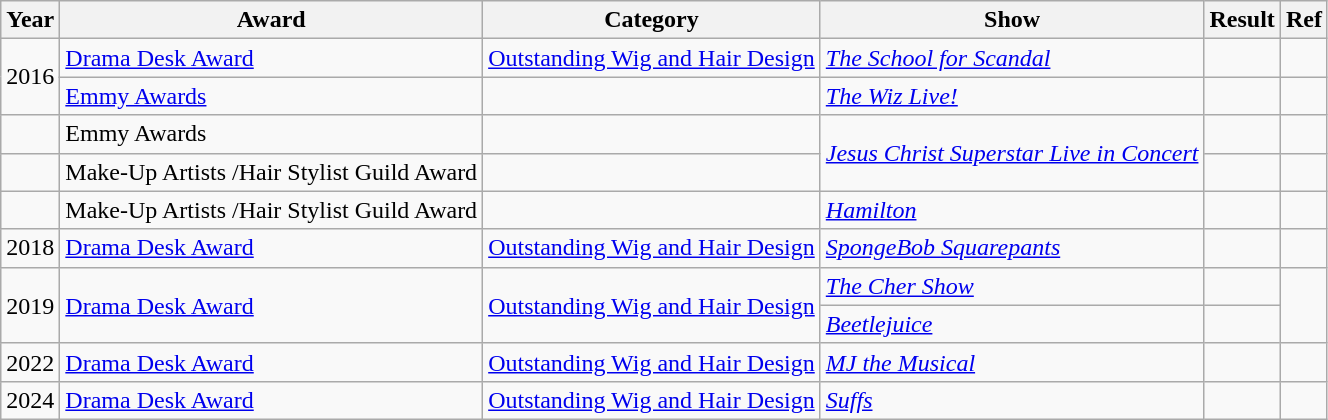<table class="wikitable">
<tr>
<th>Year</th>
<th>Award</th>
<th>Category</th>
<th>Show</th>
<th>Result</th>
<th>Ref</th>
</tr>
<tr>
<td rowspan="2">2016</td>
<td><a href='#'>Drama Desk Award</a></td>
<td><a href='#'>Outstanding Wig and Hair Design</a></td>
<td><em><a href='#'>The School for Scandal</a></em></td>
<td></td>
<td></td>
</tr>
<tr>
<td><a href='#'>Emmy Awards</a></td>
<td></td>
<td><em><a href='#'>The Wiz Live!</a></em></td>
<td></td>
<td></td>
</tr>
<tr>
<td></td>
<td>Emmy Awards</td>
<td></td>
<td rowspan="2"><em><a href='#'>Jesus Christ Superstar Live in Concert</a></em></td>
<td></td>
<td></td>
</tr>
<tr>
<td></td>
<td>Make-Up Artists /Hair Stylist Guild Award</td>
<td></td>
<td></td>
<td></td>
</tr>
<tr>
<td></td>
<td>Make-Up Artists /Hair Stylist Guild Award</td>
<td></td>
<td><em><a href='#'>Hamilton</a></em></td>
<td></td>
<td></td>
</tr>
<tr>
<td>2018</td>
<td><a href='#'>Drama Desk Award</a></td>
<td><a href='#'>Outstanding Wig and Hair Design</a></td>
<td><a href='#'><em>SpongeBob Squarepants</em></a></td>
<td></td>
<td></td>
</tr>
<tr>
<td rowspan="2">2019</td>
<td rowspan="2"><a href='#'>Drama Desk Award</a></td>
<td rowspan="2"><a href='#'>Outstanding Wig and Hair Design</a></td>
<td><a href='#'><em>The Cher Show</em></a></td>
<td></td>
<td rowspan="2"></td>
</tr>
<tr>
<td><em><a href='#'>Beetlejuice</a></em></td>
<td></td>
</tr>
<tr>
<td>2022</td>
<td><a href='#'>Drama Desk Award</a></td>
<td><a href='#'>Outstanding Wig and Hair Design</a></td>
<td><em><a href='#'>MJ the Musical</a></em></td>
<td></td>
<td></td>
</tr>
<tr>
<td>2024</td>
<td><a href='#'>Drama Desk Award</a></td>
<td><a href='#'>Outstanding Wig and Hair Design</a></td>
<td><em><a href='#'>Suffs</a></em></td>
<td></td>
<td></td>
</tr>
</table>
